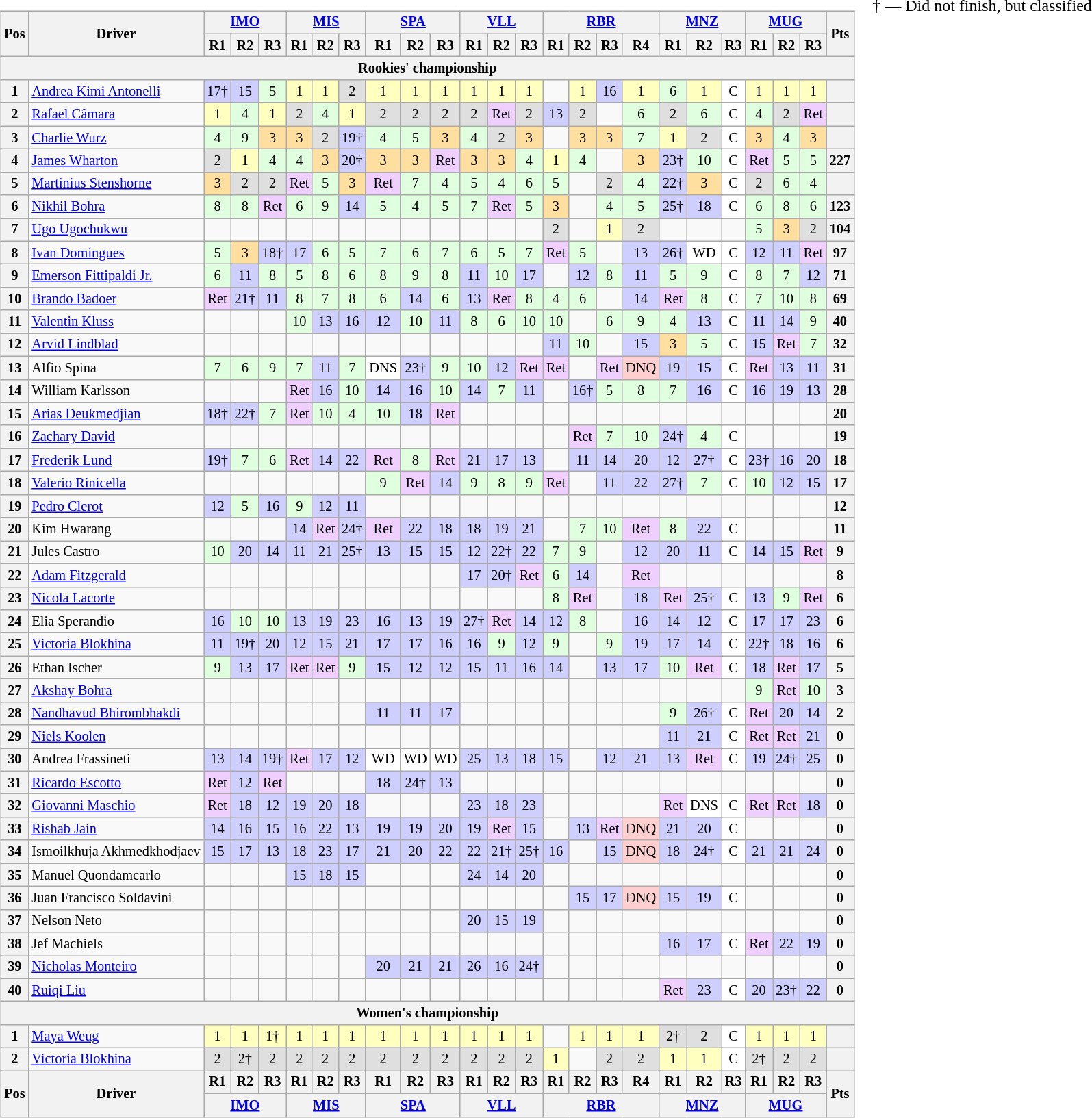<table>
<tr>
<td><br><table class="wikitable" style="font-size: 85%; text-align:center">
<tr>
<th rowspan=2>Pos</th>
<th rowspan=2>Driver</th>
<th colspan=3><a href='#'>IMO</a><br></th>
<th colspan=3><a href='#'>MIS</a><br></th>
<th colspan=3><a href='#'>SPA</a><br></th>
<th colspan=3><a href='#'>VLL</a><br></th>
<th colspan=4><a href='#'>RBR</a><br></th>
<th colspan=3><a href='#'>MNZ</a><br></th>
<th colspan=3><a href='#'>MUG</a><br></th>
<th rowspan=2>Pts</th>
</tr>
<tr>
<th>R1</th>
<th>R2</th>
<th>R3</th>
<th>R1</th>
<th>R2</th>
<th>R3</th>
<th>R1</th>
<th>R2</th>
<th>R3</th>
<th>R1</th>
<th>R2</th>
<th>R3</th>
<th>R1</th>
<th>R2</th>
<th>R3</th>
<th>R4</th>
<th>R1</th>
<th>R2</th>
<th>R3</th>
<th>R1</th>
<th>R2</th>
<th>R3</th>
</tr>
<tr>
<th colspan=25>Rookies' championship</th>
</tr>
<tr>
<th>1</th>
<td style="text-align:left"> <a href='#'>Andrea Kimi Antonelli</a></td>
<td style="background:#CFCFFF">17†</td>
<td style="background:#CFCFFF">15</td>
<td style="background:#DFFFDF">5</td>
<td style="background:#FFFFBF">1</td>
<td style="background:#FFFFBF">1</td>
<td style="background:#DFDFDF">2</td>
<td style="background:#FFFFBF">1</td>
<td style="background:#FFFFBF">1</td>
<td style="background:#FFFFBF">1</td>
<td style="background:#FFFFBF">1</td>
<td style="background:#FFFFBF">1</td>
<td style="background:#FFFFBF">1</td>
<td></td>
<td style="background:#FFFFBF">1</td>
<td style="background:#CFCFFF">16</td>
<td style="background:#FFFFBF">1</td>
<td style="background:#DFFFDF">6</td>
<td style="background:#FFFFBF">1</td>
<td style="background:#FFFFFF">C</td>
<td style="background:#FFFFBF">1</td>
<td style="background:#FFFFBF">1</td>
<td style="background:#FFFFBF">1</td>
<th></th>
</tr>
<tr>
<th>2</th>
<td style="text-align:left"> <a href='#'>Rafael Câmara</a></td>
<td style="background:#FFFFBF">1</td>
<td style="background:#DFFFDF">4</td>
<td style="background:#FFFFBF">1</td>
<td style="background:#DFDFDF">2</td>
<td style="background:#DFFFDF">4</td>
<td style="background:#FFFFBF">1</td>
<td style="background:#DFDFDF">2</td>
<td style="background:#DFDFDF">2</td>
<td style="background:#DFDFDF">2</td>
<td style="background:#DFDFDF">2</td>
<td style="background:#EFCFFF">Ret</td>
<td style="background:#DFDFDF">2</td>
<td style="background:#CFCFFF">13</td>
<td style="background:#DFDFDF">2</td>
<td></td>
<td style="background:#DFFFDF">6</td>
<td style="background:#DFDFDF">2</td>
<td style="background:#DFFFDF">6</td>
<td style="background:#FFFFFF">C</td>
<td style="background:#DFFFDF">4</td>
<td style="background:#DFDFDF">2</td>
<td style="background:#EFCFFF">Ret</td>
<th></th>
</tr>
<tr>
<th>3</th>
<td style="text-align:left"> <a href='#'>Charlie Wurz</a></td>
<td style="background:#DFFFDF">4</td>
<td style="background:#DFFFDF">9</td>
<td style="background:#FFDF9F">3</td>
<td style="background:#FFDF9F">3</td>
<td style="background:#DFDFDF">2</td>
<td style="background:#CFCFFF">19†</td>
<td style="background:#DFFFDF">4</td>
<td style="background:#DFFFDF">5</td>
<td style="background:#FFDF9F">3</td>
<td style="background:#DFFFDF">4</td>
<td style="background:#DFDFDF">2</td>
<td style="background:#FFDF9F">3</td>
<td></td>
<td style="background:#FFDF9F">3</td>
<td style="background:#FFDF9F">3</td>
<td style="background:#DFFFDF">7</td>
<td style="background:#FFFFBF">1</td>
<td style="background:#DFDFDF">2</td>
<td style="background:#FFFFFF">C</td>
<td style="background:#FFDF9F">3</td>
<td style="background:#DFFFDF">4</td>
<td style="background:#FFDF9F">3</td>
<th></th>
</tr>
<tr>
<th>4</th>
<td style="text-align:left"> <a href='#'>James Wharton</a></td>
<td style="background:#DFDFDF">2</td>
<td style="background:#FFFFBF">1</td>
<td style="background:#DFFFDF">4</td>
<td style="background:#DFFFDF">4</td>
<td style="background:#FFDF9F">3</td>
<td style="background:#CFCFFF">20†</td>
<td style="background:#FFDF9F">3</td>
<td style="background:#FFDF9F">3</td>
<td style="background:#EFCFFF">Ret</td>
<td style="background:#FFDF9F">3</td>
<td style="background:#FFDF9F">3</td>
<td style="background:#DFFFDF">4</td>
<td style="background:#FFFFBF">1</td>
<td style="background:#DFFFDF">4</td>
<td></td>
<td style="background:#FFDF9F">3</td>
<td style="background:#CFCFFF">23†</td>
<td style="background:#DFFFDF">10</td>
<td style="background:#FFFFFF">C</td>
<td style="background:#EFCFFF">Ret</td>
<td style="background:#DFFFDF">5</td>
<td style="background:#DFFFDF">5</td>
<th>227</th>
</tr>
<tr>
<th>5</th>
<td style="text-align:left"> <a href='#'>Martinius Stenshorne</a></td>
<td style="background:#FFDF9F">3</td>
<td style="background:#DFDFDF">2</td>
<td style="background:#DFDFDF">2</td>
<td style="background:#EFCFFF">Ret</td>
<td style="background:#DFFFDF">5</td>
<td style="background:#FFDF9F">3</td>
<td style="background:#EFCFFF">Ret</td>
<td style="background:#DFFFDF">7</td>
<td style="background:#DFFFDF">4</td>
<td style="background:#DFFFDF">5</td>
<td style="background:#DFFFDF">4</td>
<td style="background:#DFFFDF">6</td>
<td style="background:#DFFFDF">5</td>
<td></td>
<td style="background:#DFDFDF">2</td>
<td style="background:#DFFFDF">4</td>
<td style="background:#CFCFFF">22†</td>
<td style="background:#FFDF9F">3</td>
<td style="background:#FFFFFF">C</td>
<td style="background:#DFDFDF">2</td>
<td style="background:#DFFFDF">6</td>
<td style="background:#DFFFDF">4</td>
<th></th>
</tr>
<tr>
<th>6</th>
<td style="text-align:left"> <a href='#'>Nikhil Bohra</a></td>
<td style="background:#DFFFDF">8</td>
<td style="background:#DFFFDF">8</td>
<td style="background:#EFCFFF">Ret</td>
<td style="background:#DFFFDF">6</td>
<td style="background:#DFFFDF">9</td>
<td style="background:#CFCFFF">14</td>
<td style="background:#DFFFDF">5</td>
<td style="background:#DFFFDF">4</td>
<td style="background:#DFFFDF">5</td>
<td style="background:#DFFFDF">7</td>
<td style="background:#EFCFFF">Ret</td>
<td style="background:#DFFFDF">5</td>
<td style="background:#FFDF9F">3</td>
<td></td>
<td style="background:#DFFFDF">4</td>
<td style="background:#DFFFDF">5</td>
<td style="background:#CFCFFF">25†</td>
<td style="background:#CFCFFF">18</td>
<td style="background:#FFFFFF">C</td>
<td style="background:#DFFFDF">6</td>
<td style="background:#DFFFDF">8</td>
<td style="background:#DFFFDF">6</td>
<th>123</th>
</tr>
<tr>
<th>7</th>
<td style="text-align:left"> <a href='#'>Ugo Ugochukwu</a></td>
<td></td>
<td></td>
<td></td>
<td></td>
<td></td>
<td></td>
<td></td>
<td></td>
<td></td>
<td></td>
<td></td>
<td></td>
<td style="background:#DFDFDF">2</td>
<td></td>
<td style="background:#FFFFBF">1</td>
<td style="background:#DFDFDF">2</td>
<td></td>
<td></td>
<td></td>
<td style="background:#DFFFDF">5</td>
<td style="background:#FFDF9F">3</td>
<td style="background:#DFDFDF">2</td>
<th>104</th>
</tr>
<tr>
<th>8</th>
<td style="text-align:left"> <a href='#'>Ivan Domingues</a></td>
<td style="background:#DFFFDF">5</td>
<td style="background:#FFDF9F">3</td>
<td style="background:#CFCFFF">18†</td>
<td style="background:#CFCFFF">17</td>
<td style="background:#DFFFDF">6</td>
<td style="background:#DFFFDF">5</td>
<td style="background:#DFFFDF">7</td>
<td style="background:#DFFFDF">6</td>
<td style="background:#DFFFDF">7</td>
<td style="background:#DFFFDF">6</td>
<td style="background:#DFFFDF">5</td>
<td style="background:#DFFFDF">7</td>
<td style="background:#EFCFFF">Ret</td>
<td style="background:#DFFFDF">5</td>
<td></td>
<td style="background:#CFCFFF">13</td>
<td style="background:#CFCFFF">26†</td>
<td style="background:#FFFFFF">WD</td>
<td style="background:#FFFFFF">C</td>
<td style="background:#CFCFFF">12</td>
<td style="background:#CFCFFF">11</td>
<td style="background:#EFCFFF">Ret</td>
<th>97</th>
</tr>
<tr>
<th>9</th>
<td style="text-align:left"> <a href='#'>Emerson Fittipaldi Jr.</a></td>
<td style="background:#DFFFDF">6</td>
<td style="background:#CFCFFF">11</td>
<td style="background:#DFFFDF">8</td>
<td style="background:#DFFFDF">5</td>
<td style="background:#DFFFDF">8</td>
<td style="background:#DFFFDF">6</td>
<td style="background:#DFFFDF">8</td>
<td style="background:#DFFFDF">9</td>
<td style="background:#DFFFDF">8</td>
<td style="background:#CFCFFF">11</td>
<td style="background:#DFFFDF">10</td>
<td style="background:#CFCFFF">17</td>
<td></td>
<td style="background:#CFCFFF">12</td>
<td style="background:#DFFFDF">8</td>
<td style="background:#CFCFFF">11</td>
<td style="background:#DFFFDF">5</td>
<td style="background:#DFFFDF">9</td>
<td style="background:#FFFFFF">C</td>
<td style="background:#DFFFDF">8</td>
<td style="background:#DFFFDF">7</td>
<td style="background:#CFCFFF">12</td>
<th>71</th>
</tr>
<tr>
<th>10</th>
<td style="text-align:left"> <a href='#'>Brando Badoer</a></td>
<td style="background:#EFCFFF">Ret</td>
<td style="background:#CFCFFF">21†</td>
<td style="background:#CFCFFF">11</td>
<td style="background:#DFFFDF">8</td>
<td style="background:#DFFFDF">7</td>
<td style="background:#DFFFDF">8</td>
<td style="background:#DFFFDF">6</td>
<td style="background:#CFCFFF">14</td>
<td style="background:#DFFFDF">6</td>
<td style="background:#CFCFFF">13</td>
<td style="background:#EFCFFF">Ret</td>
<td style="background:#DFFFDF">8</td>
<td style="background:#DFFFDF">4</td>
<td style="background:#DFFFDF">6</td>
<td></td>
<td style="background:#CFCFFF">14</td>
<td style="background:#EFCFFF">Ret</td>
<td style="background:#DFFFDF">8</td>
<td style="background:#FFFFFF">C</td>
<td style="background:#DFFFDF">7</td>
<td style="background:#DFFFDF">10</td>
<td style="background:#DFFFDF">8</td>
<th>69</th>
</tr>
<tr>
<th>11</th>
<td style="text-align:left"> <a href='#'>Valentin Kluss</a></td>
<td></td>
<td></td>
<td></td>
<td style="background:#DFFFDF">10</td>
<td style="background:#CFCFFF">13</td>
<td style="background:#CFCFFF">16</td>
<td style="background:#CFCFFF">12</td>
<td style="background:#DFFFDF">10</td>
<td style="background:#CFCFFF">11</td>
<td style="background:#DFFFDF">8</td>
<td style="background:#DFFFDF">6</td>
<td style="background:#DFFFDF">10</td>
<td style="background:#DFFFDF">10</td>
<td></td>
<td style="background:#DFFFDF">6</td>
<td style="background:#DFFFDF">9</td>
<td style="background:#DFFFDF">4</td>
<td style="background:#CFCFFF">13</td>
<td style="background:#FFFFFF">C</td>
<td style="background:#CFCFFF">11</td>
<td style="background:#CFCFFF">14</td>
<td style="background:#DFFFDF">9</td>
<th>40</th>
</tr>
<tr>
<th>12</th>
<td style="text-align:left"> <a href='#'>Arvid Lindblad</a></td>
<td></td>
<td></td>
<td></td>
<td></td>
<td></td>
<td></td>
<td></td>
<td></td>
<td></td>
<td></td>
<td></td>
<td></td>
<td style="background:#CFCFFF">11</td>
<td style="background:#DFFFDF">10</td>
<td></td>
<td style="background:#CFCFFF">15</td>
<td style="background:#FFDF9F">3</td>
<td style="background:#DFFFDF">5</td>
<td style="background:#FFFFFF">C</td>
<td style="background:#CFCFFF">15</td>
<td style="background:#EFCFFF">Ret</td>
<td style="background:#DFFFDF">7</td>
<th>32</th>
</tr>
<tr>
<th>13</th>
<td style="text-align:left"> Alfio Spina</td>
<td style="background:#DFFFDF">7</td>
<td style="background:#DFFFDF">6</td>
<td style="background:#DFFFDF">9</td>
<td style="background:#DFFFDF">7</td>
<td style="background:#CFCFFF">11</td>
<td style="background:#DFFFDF">7</td>
<td style="background:#FFFFFF">DNS</td>
<td style="background:#CFCFFF">23†</td>
<td style="background:#DFFFDF">9</td>
<td style="background:#DFFFDF">10</td>
<td style="background:#CFCFFF">12</td>
<td style="background:#EFCFFF">Ret</td>
<td style="background:#EFCFFF">Ret</td>
<td></td>
<td style="background:#EFCFFF">Ret</td>
<td style="background:#FFCFCF">DNQ</td>
<td style="background:#CFCFFF">19</td>
<td style="background:#CFCFFF">15</td>
<td style="background:#FFFFFF">C</td>
<td style="background:#EFCFFF">Ret</td>
<td style="background:#CFCFFF">13</td>
<td style="background:#CFCFFF">11</td>
<th>31</th>
</tr>
<tr>
<th>14</th>
<td style="text-align:left"> William Karlsson</td>
<td></td>
<td></td>
<td></td>
<td style="background:#EFCFFF">Ret</td>
<td style="background:#CFCFFF">16</td>
<td style="background:#DFFFDF">10</td>
<td style="background:#CFCFFF">14</td>
<td style="background:#CFCFFF">16</td>
<td style="background:#DFFFDF">10</td>
<td style="background:#CFCFFF">14</td>
<td style="background:#DFFFDF">7</td>
<td style="background:#CFCFFF">11</td>
<td></td>
<td style="background:#CFCFFF">16†</td>
<td style="background:#DFFFDF">5</td>
<td style="background:#DFFFDF">8</td>
<td style="background:#DFFFDF">7</td>
<td style="background:#CFCFFF">16</td>
<td style="background:#FFFFFF">C</td>
<td style="background:#CFCFFF">16</td>
<td style="background:#CFCFFF">19</td>
<td style="background:#CFCFFF">13</td>
<th>28</th>
</tr>
<tr>
<th>15</th>
<td style="text-align:left"> <a href='#'>Arias Deukmedjian</a></td>
<td style="background:#CFCFFF">18†</td>
<td style="background:#CFCFFF">22†</td>
<td style="background:#DFFFDF">7</td>
<td style="background:#EFCFFF">Ret</td>
<td style="background:#DFFFDF">10</td>
<td style="background:#DFFFDF">4</td>
<td style="background:#DFFFDF">10</td>
<td style="background:#CFCFFF">18</td>
<td style="background:#EFCFFF">Ret</td>
<td></td>
<td></td>
<td></td>
<td></td>
<td></td>
<td></td>
<td></td>
<td></td>
<td></td>
<td></td>
<td></td>
<td></td>
<td></td>
<th>20</th>
</tr>
<tr>
<th>16</th>
<td style="text-align:left"> <a href='#'>Zachary David</a></td>
<td></td>
<td></td>
<td></td>
<td></td>
<td></td>
<td></td>
<td></td>
<td></td>
<td></td>
<td></td>
<td></td>
<td></td>
<td></td>
<td style="background:#EFCFFF">Ret</td>
<td style="background:#DFFFDF">7</td>
<td style="background:#DFFFDF">10</td>
<td style="background:#CFCFFF">24†</td>
<td style="background:#DFFFDF">4</td>
<td style="background:#FFFFFF">C</td>
<td></td>
<td></td>
<td></td>
<th>19</th>
</tr>
<tr>
<th>17</th>
<td style="text-align:left"> <a href='#'>Frederik Lund</a></td>
<td style="background:#CFCFFF">19†</td>
<td style="background:#DFFFDF">7</td>
<td style="background:#DFFFDF">6</td>
<td style="background:#EFCFFF">Ret</td>
<td style="background:#CFCFFF">14</td>
<td style="background:#CFCFFF">22</td>
<td style="background:#EFCFFF">Ret</td>
<td style="background:#DFFFDF">8</td>
<td style="background:#EFCFFF">Ret</td>
<td style="background:#CFCFFF">21</td>
<td style="background:#CFCFFF">17</td>
<td style="background:#CFCFFF">13</td>
<td></td>
<td style="background:#CFCFFF">11</td>
<td style="background:#CFCFFF">14</td>
<td style="background:#CFCFFF">20</td>
<td style="background:#CFCFFF">12</td>
<td style="background:#CFCFFF">27†</td>
<td style="background:#FFFFFF">C</td>
<td style="background:#CFCFFF">23†</td>
<td style="background:#CFCFFF">16</td>
<td style="background:#CFCFFF">20</td>
<th>18</th>
</tr>
<tr>
<th>18</th>
<td style="text-align:left"> <a href='#'>Valerio Rinicella</a></td>
<td></td>
<td></td>
<td></td>
<td></td>
<td></td>
<td></td>
<td style="background:#DFFFDF">9</td>
<td style="background:#EFCFFF">Ret</td>
<td style="background:#CFCFFF">14</td>
<td style="background:#DFFFDF">9</td>
<td style="background:#DFFFDF">8</td>
<td style="background:#DFFFDF">9</td>
<td style="background:#EFCFFF">Ret</td>
<td></td>
<td style="background:#CFCFFF">11</td>
<td style="background:#CFCFFF">22</td>
<td style="background:#CFCFFF">27†</td>
<td style="background:#DFFFDF">7</td>
<td style="background:#FFFFFF">C</td>
<td style="background:#DFFFDF">10</td>
<td style="background:#CFCFFF">12</td>
<td style="background:#CFCFFF">15</td>
<th>17</th>
</tr>
<tr>
<th>19</th>
<td style="text-align:left"> <a href='#'>Pedro Clerot</a></td>
<td style="background:#CFCFFF">12</td>
<td style="background:#DFFFDF">5</td>
<td style="background:#CFCFFF">16</td>
<td style="background:#DFFFDF">9</td>
<td style="background:#CFCFFF">12</td>
<td style="background:#CFCFFF">11</td>
<td></td>
<td></td>
<td></td>
<td></td>
<td></td>
<td></td>
<td></td>
<td></td>
<td></td>
<td></td>
<td></td>
<td></td>
<td></td>
<td></td>
<td></td>
<td></td>
<th>12</th>
</tr>
<tr>
<th>20</th>
<td style="text-align:left"> Kim Hwarang</td>
<td></td>
<td></td>
<td></td>
<td style="background:#CFCFFF">14</td>
<td style="background:#EFCFFF">Ret</td>
<td style="background:#CFCFFF">24†</td>
<td style="background:#EFCFFF">Ret</td>
<td style="background:#CFCFFF">22</td>
<td style="background:#CFCFFF">18</td>
<td style="background:#CFCFFF">18</td>
<td style="background:#CFCFFF">19</td>
<td style="background:#CFCFFF">21</td>
<td></td>
<td style="background:#DFFFDF">7</td>
<td style="background:#DFFFDF">10</td>
<td style="background:#EFCFFF">Ret</td>
<td style="background:#DFFFDF">8</td>
<td style="background:#CFCFFF">22</td>
<td style="background:#FFFFFF">C</td>
<td></td>
<td></td>
<td></td>
<th>11</th>
</tr>
<tr>
<th>21</th>
<td style="text-align:left"> Jules Castro</td>
<td style="background:#DFFFDF">10</td>
<td style="background:#CFCFFF">20</td>
<td style="background:#CFCFFF">14</td>
<td style="background:#CFCFFF">11</td>
<td style="background:#CFCFFF">21</td>
<td style="background:#CFCFFF">25†</td>
<td style="background:#CFCFFF">13</td>
<td style="background:#CFCFFF">15</td>
<td style="background:#CFCFFF">15</td>
<td style="background:#CFCFFF">12</td>
<td style="background:#CFCFFF">22†</td>
<td style="background:#CFCFFF">22</td>
<td style="background:#DFFFDF">7</td>
<td style="background:#DFFFDF">9</td>
<td></td>
<td style="background:#CFCFFF">12</td>
<td style="background:#CFCFFF">20</td>
<td style="background:#CFCFFF">11</td>
<td style="background:#FFFFFF">C</td>
<td style="background:#CFCFFF">14</td>
<td style="background:#CFCFFF">15</td>
<td style="background:#EFCFFF">Ret</td>
<th>9</th>
</tr>
<tr>
<th>22</th>
<td style="text-align:left"> <a href='#'>Adam Fitzgerald</a></td>
<td></td>
<td></td>
<td></td>
<td></td>
<td></td>
<td></td>
<td></td>
<td></td>
<td></td>
<td style="background:#CFCFFF">17</td>
<td style="background:#CFCFFF">20†</td>
<td style="background:#EFCFFF">Ret</td>
<td style="background:#DFFFDF">6</td>
<td style="background:#CFCFFF">14</td>
<td></td>
<td style="background:#EFCFFF">Ret</td>
<td></td>
<td></td>
<td></td>
<td></td>
<td></td>
<td></td>
<th>8</th>
</tr>
<tr>
<th>23</th>
<td style="text-align:left"> <a href='#'>Nicola Lacorte</a></td>
<td></td>
<td></td>
<td></td>
<td></td>
<td></td>
<td></td>
<td></td>
<td></td>
<td></td>
<td></td>
<td></td>
<td></td>
<td style="background:#DFFFDF">8</td>
<td style="background:#EFCFFF">Ret</td>
<td></td>
<td style="background:#CFCFFF">18</td>
<td style="background:#EFCFFF">Ret</td>
<td style="background:#CFCFFF">25†</td>
<td style="background:#FFFFFF">C</td>
<td style="background:#CFCFFF">13</td>
<td style="background:#DFFFDF">9</td>
<td style="background:#EFCFFF">Ret</td>
<th>6</th>
</tr>
<tr>
<th>24</th>
<td style="text-align:left"> Elia Sperandio</td>
<td style="background:#CFCFFF">16</td>
<td style="background:#DFFFDF">10</td>
<td style="background:#DFFFDF">10</td>
<td style="background:#CFCFFF">13</td>
<td style="background:#CFCFFF">19</td>
<td style="background:#CFCFFF">23</td>
<td style="background:#CFCFFF">16</td>
<td style="background:#CFCFFF">13</td>
<td style="background:#CFCFFF">19</td>
<td style="background:#CFCFFF">27†</td>
<td style="background:#EFCFFF">Ret</td>
<td style="background:#CFCFFF">14</td>
<td style="background:#CFCFFF">12</td>
<td style="background:#DFFFDF">8</td>
<td></td>
<td style="background:#CFCFFF">16</td>
<td style="background:#CFCFFF">14</td>
<td style="background:#CFCFFF">12</td>
<td style="background:#FFFFFF">C</td>
<td style="background:#CFCFFF">17</td>
<td style="background:#CFCFFF">17</td>
<td style="background:#CFCFFF">23</td>
<th>6</th>
</tr>
<tr>
<th>25</th>
<td style="text-align:left"> <a href='#'>Victoria Blokhina</a></td>
<td style="background:#CFCFFF">11</td>
<td style="background:#CFCFFF">19†</td>
<td style="background:#CFCFFF">20</td>
<td style="background:#CFCFFF">12</td>
<td style="background:#CFCFFF">15</td>
<td style="background:#CFCFFF">21</td>
<td style="background:#CFCFFF">17</td>
<td style="background:#CFCFFF">17</td>
<td style="background:#CFCFFF">16</td>
<td style="background:#CFCFFF">16</td>
<td style="background:#DFFFDF">9</td>
<td style="background:#CFCFFF">12</td>
<td style="background:#DFFFDF">9</td>
<td></td>
<td style="background:#DFFFDF">9</td>
<td style="background:#CFCFFF">19</td>
<td style="background:#CFCFFF">17</td>
<td style="background:#CFCFFF">14</td>
<td style="background:#FFFFFF">C</td>
<td style="background:#CFCFFF">22†</td>
<td style="background:#CFCFFF">18</td>
<td style="background:#CFCFFF">16</td>
<th>6</th>
</tr>
<tr>
<th>26</th>
<td style="text-align:left"> Ethan Ischer</td>
<td style="background:#DFFFDF">9</td>
<td style="background:#CFCFFF">13</td>
<td style="background:#CFCFFF">17</td>
<td style="background:#EFCFFF">Ret</td>
<td style="background:#EFCFFF">Ret</td>
<td style="background:#DFFFDF">9</td>
<td style="background:#CFCFFF">15</td>
<td style="background:#CFCFFF">12</td>
<td style="background:#CFCFFF">12</td>
<td style="background:#CFCFFF">15</td>
<td style="background:#CFCFFF">11</td>
<td style="background:#CFCFFF">16</td>
<td style="background:#CFCFFF">14</td>
<td></td>
<td style="background:#CFCFFF">13</td>
<td style="background:#CFCFFF">17</td>
<td style="background:#DFFFDF">10</td>
<td style="background:#EFCFFF">Ret</td>
<td style="background:#FFFFFF">C</td>
<td style="background:#CFCFFF">18</td>
<td style="background:#EFCFFF">Ret</td>
<td style="background:#CFCFFF">17</td>
<th>5</th>
</tr>
<tr>
<th>27</th>
<td style="text-align:left"> <a href='#'>Akshay Bohra</a></td>
<td></td>
<td></td>
<td></td>
<td></td>
<td></td>
<td></td>
<td></td>
<td></td>
<td></td>
<td></td>
<td></td>
<td></td>
<td></td>
<td></td>
<td></td>
<td></td>
<td></td>
<td></td>
<td></td>
<td style="background:#DFFFDF">9</td>
<td style="background:#EFCFFF">Ret</td>
<td style="background:#DFFFDF">10</td>
<th>3</th>
</tr>
<tr>
<th>28</th>
<td style="text-align:left"> <a href='#'>Nandhavud Bhirombhakdi</a></td>
<td></td>
<td></td>
<td></td>
<td></td>
<td></td>
<td></td>
<td style="background:#CFCFFF">11</td>
<td style="background:#CFCFFF">11</td>
<td style="background:#CFCFFF">17</td>
<td></td>
<td></td>
<td></td>
<td></td>
<td></td>
<td></td>
<td></td>
<td style="background:#DFFFDF">9</td>
<td style="background:#CFCFFF">26†</td>
<td style="background:#FFFFFF">C</td>
<td style="background:#EFCFFF">Ret</td>
<td style="background:#CFCFFF">20</td>
<td style="background:#CFCFFF">14</td>
<th>2</th>
</tr>
<tr>
<th>29</th>
<td style="text-align:left"> <a href='#'>Niels Koolen</a></td>
<td></td>
<td></td>
<td></td>
<td></td>
<td></td>
<td></td>
<td></td>
<td></td>
<td></td>
<td></td>
<td></td>
<td></td>
<td></td>
<td></td>
<td></td>
<td></td>
<td style="background:#CFCFFF">11</td>
<td style="background:#CFCFFF">21</td>
<td style="background:#FFFFFF">C</td>
<td style="background:#EFCFFF">Ret</td>
<td style="background:#EFCFFF">Ret</td>
<td style="background:#CFCFFF">21</td>
<th>0</th>
</tr>
<tr>
<th>30</th>
<td style="text-align:left"> Andrea Frassineti</td>
<td style="background:#CFCFFF">13</td>
<td style="background:#CFCFFF">14</td>
<td style="background:#CFCFFF">19†</td>
<td style="background:#EFCFFF">Ret</td>
<td style="background:#CFCFFF">17</td>
<td style="background:#CFCFFF">12</td>
<td style="background:#FFFFFF">WD</td>
<td style="background:#FFFFFF">WD</td>
<td style="background:#FFFFFF">WD</td>
<td style="background:#CFCFFF">25</td>
<td style="background:#CFCFFF">13</td>
<td style="background:#CFCFFF">18</td>
<td style="background:#CFCFFF">15</td>
<td></td>
<td style="background:#CFCFFF">12</td>
<td style="background:#CFCFFF">21</td>
<td style="background:#CFCFFF">13</td>
<td style="background:#EFCFFF">Ret</td>
<td style="background:#FFFFFF">C</td>
<td style="background:#CFCFFF">19</td>
<td style="background:#CFCFFF">24†</td>
<td style="background:#CFCFFF">25</td>
<th>0</th>
</tr>
<tr>
<th>31</th>
<td style="text-align:left"> <a href='#'>Ricardo Escotto</a></td>
<td style="background:#EFCFFF">Ret</td>
<td style="background:#CFCFFF">12</td>
<td style="background:#EFCFFF">Ret</td>
<td></td>
<td></td>
<td></td>
<td style="background:#CFCFFF">18</td>
<td style="background:#CFCFFF">24†</td>
<td style="background:#CFCFFF">13</td>
<td></td>
<td></td>
<td></td>
<td></td>
<td></td>
<td></td>
<td></td>
<td></td>
<td></td>
<td></td>
<td></td>
<td></td>
<td></td>
<th>0</th>
</tr>
<tr>
<th>32</th>
<td style="text-align:left"> <a href='#'>Giovanni Maschio</a></td>
<td style="background:#EFCFFF">Ret</td>
<td style="background:#CFCFFF">18</td>
<td style="background:#CFCFFF">12</td>
<td style="background:#CFCFFF">19</td>
<td style="background:#CFCFFF">20</td>
<td style="background:#CFCFFF">18</td>
<td></td>
<td></td>
<td></td>
<td style="background:#CFCFFF">23</td>
<td style="background:#CFCFFF">18</td>
<td style="background:#CFCFFF">23</td>
<td></td>
<td></td>
<td></td>
<td></td>
<td style="background:#EFCFFF">Ret</td>
<td style="background:#FFFFFF">DNS</td>
<td style="background:#FFFFFF">C</td>
<td style="background:#EFCFFF">Ret</td>
<td style="background:#EFCFFF">Ret</td>
<td style="background:#CFCFFF">18</td>
<th>0</th>
</tr>
<tr>
<th>33</th>
<td style="text-align:left"> <a href='#'>Rishab Jain</a></td>
<td style="background:#CFCFFF">14</td>
<td style="background:#CFCFFF">16</td>
<td style="background:#CFCFFF">15</td>
<td style="background:#CFCFFF">16</td>
<td style="background:#CFCFFF">22</td>
<td style="background:#CFCFFF">13</td>
<td style="background:#CFCFFF">19</td>
<td style="background:#CFCFFF">19</td>
<td style="background:#CFCFFF">20</td>
<td style="background:#CFCFFF">19</td>
<td style="background:#EFCFFF">Ret</td>
<td style="background:#CFCFFF">15</td>
<td></td>
<td style="background:#CFCFFF">13</td>
<td style="background:#EFCFFF">Ret</td>
<td style="background:#FFCFCF">DNQ</td>
<td style="background:#CFCFFF">21</td>
<td style="background:#CFCFFF">20</td>
<td style="background:#FFFFFF">C</td>
<td></td>
<td></td>
<td></td>
<th>0</th>
</tr>
<tr>
<th>34</th>
<td style="text-align:left" nowrap=""> Ismoilkhuja Akhmedkhodjaev</td>
<td style="background:#CFCFFF">15</td>
<td style="background:#CFCFFF">17</td>
<td style="background:#CFCFFF">13</td>
<td style="background:#CFCFFF">18</td>
<td style="background:#CFCFFF">23</td>
<td style="background:#CFCFFF">17</td>
<td style="background:#CFCFFF">21</td>
<td style="background:#CFCFFF">20</td>
<td style="background:#CFCFFF">22</td>
<td style="background:#CFCFFF">22</td>
<td style="background:#CFCFFF">21†</td>
<td style="background:#CFCFFF">25†</td>
<td style="background:#CFCFFF">16</td>
<td></td>
<td style="background:#CFCFFF">15</td>
<td style="background:#FFCFCF">DNQ</td>
<td style="background:#CFCFFF">18</td>
<td style="background:#CFCFFF">24†</td>
<td style="background:#FFFFFF">C</td>
<td style="background:#CFCFFF">21</td>
<td style="background:#CFCFFF">21</td>
<td style="background:#CFCFFF">24</td>
<th>0</th>
</tr>
<tr>
<th>35</th>
<td style="text-align:left"> Manuel Quondamcarlo</td>
<td></td>
<td></td>
<td></td>
<td style="background:#CFCFFF">15</td>
<td style="background:#CFCFFF">18</td>
<td style="background:#CFCFFF">15</td>
<td></td>
<td></td>
<td></td>
<td style="background:#CFCFFF">24</td>
<td style="background:#CFCFFF">14</td>
<td style="background:#CFCFFF">20</td>
<td></td>
<td></td>
<td></td>
<td></td>
<td></td>
<td></td>
<td></td>
<td></td>
<td></td>
<td></td>
<th>0</th>
</tr>
<tr>
<th>36</th>
<td style="text-align:left"> Juan Francisco Soldavini</td>
<td></td>
<td></td>
<td></td>
<td></td>
<td></td>
<td></td>
<td></td>
<td></td>
<td></td>
<td></td>
<td></td>
<td></td>
<td></td>
<td style="background:#CFCFFF">15</td>
<td style="background:#CFCFFF">17</td>
<td style="background:#FFCFCF">DNQ</td>
<td style="background:#CFCFFF">15</td>
<td style="background:#CFCFFF">19</td>
<td style="background:#FFFFFF">C</td>
<td></td>
<td></td>
<td></td>
<th>0</th>
</tr>
<tr>
<th>37</th>
<td style="text-align:left"> Nelson Neto</td>
<td></td>
<td></td>
<td></td>
<td></td>
<td></td>
<td></td>
<td></td>
<td></td>
<td></td>
<td style="background:#CFCFFF">20</td>
<td style="background:#CFCFFF">15</td>
<td style="background:#CFCFFF">19</td>
<td></td>
<td></td>
<td></td>
<td></td>
<td></td>
<td></td>
<td></td>
<td></td>
<td></td>
<td></td>
<th>0</th>
</tr>
<tr>
<th>38</th>
<td style="text-align:left"> Jef Machiels</td>
<td></td>
<td></td>
<td></td>
<td></td>
<td></td>
<td></td>
<td></td>
<td></td>
<td></td>
<td></td>
<td></td>
<td></td>
<td></td>
<td></td>
<td></td>
<td></td>
<td style="background:#CFCFFF">16</td>
<td style="background:#CFCFFF">17</td>
<td style="background:#FFFFFF">C</td>
<td style="background:#EFCFFF">Ret</td>
<td style="background:#CFCFFF">22</td>
<td style="background:#CFCFFF">19</td>
<th>0</th>
</tr>
<tr>
<th>39</th>
<td style="text-align:left"> <a href='#'>Nicholas Monteiro</a></td>
<td></td>
<td></td>
<td></td>
<td></td>
<td></td>
<td></td>
<td style="background:#CFCFFF">20</td>
<td style="background:#CFCFFF">21</td>
<td style="background:#CFCFFF">21</td>
<td style="background:#CFCFFF">26</td>
<td style="background:#CFCFFF">16</td>
<td style="background:#CFCFFF">24†</td>
<td></td>
<td></td>
<td></td>
<td></td>
<td></td>
<td></td>
<td></td>
<td></td>
<td></td>
<td></td>
<th>0</th>
</tr>
<tr>
<th>40</th>
<td style="text-align:left"> <a href='#'>Ruiqi Liu</a></td>
<td></td>
<td></td>
<td></td>
<td></td>
<td></td>
<td></td>
<td></td>
<td></td>
<td></td>
<td></td>
<td></td>
<td></td>
<td></td>
<td></td>
<td></td>
<td></td>
<td style="background:#EFCFFF">Ret</td>
<td style="background:#CFCFFF">23</td>
<td style="background:#FFFFFF">C</td>
<td style="background:#CFCFFF">20</td>
<td style="background:#CFCFFF">23†</td>
<td style="background:#CFCFFF">22</td>
<th>0</th>
</tr>
<tr>
<th colspan=25>Women's championship</th>
</tr>
<tr>
<th>1</th>
<td style="text-align:left"> <a href='#'>Maya Weug</a></td>
<td style="background:#FFFFBF">1</td>
<td style="background:#FFFFBF">1</td>
<td style="background:#FFFFBF">1†</td>
<td style="background:#FFFFBF">1</td>
<td style="background:#FFFFBF">1</td>
<td style="background:#FFFFBF">1</td>
<td style="background:#FFFFBF">1</td>
<td style="background:#FFFFBF">1</td>
<td style="background:#FFFFBF">1</td>
<td style="background:#FFFFBF">1</td>
<td style="background:#FFFFBF">1</td>
<td style="background:#FFFFBF">1</td>
<td></td>
<td style="background:#FFFFBF">1</td>
<td style="background:#FFFFBF">1</td>
<td style="background:#FFFFBF">1</td>
<td style="background:#DFDFDF">2†</td>
<td style="background:#DFDFDF">2</td>
<td style="background:#FFFFFF">C</td>
<td style="background:#FFFFBF">1</td>
<td style="background:#FFFFBF">1</td>
<td style="background:#FFFFBF">1</td>
<th></th>
</tr>
<tr>
<th>2</th>
<td style="text-align:left"> <a href='#'>Victoria Blokhina</a></td>
<td style="background:#DFDFDF">2</td>
<td style="background:#DFDFDF">2†</td>
<td style="background:#DFDFDF">2</td>
<td style="background:#DFDFDF">2</td>
<td style="background:#DFDFDF">2</td>
<td style="background:#DFDFDF">2</td>
<td style="background:#DFDFDF">2</td>
<td style="background:#DFDFDF">2</td>
<td style="background:#DFDFDF">2</td>
<td style="background:#DFDFDF">2</td>
<td style="background:#DFDFDF">2</td>
<td style="background:#DFDFDF">2</td>
<td style="background:#FFFFBF">1</td>
<td></td>
<td style="background:#DFDFDF">2</td>
<td style="background:#DFDFDF">2</td>
<td style="background:#FFFFBF">1</td>
<td style="background:#FFFFBF">1</td>
<td style="background:#FFFFFF">C</td>
<td style="background:#DFDFDF">2†</td>
<td style="background:#DFDFDF">2</td>
<td style="background:#DFDFDF">2</td>
<th></th>
</tr>
<tr>
<th rowspan=2>Pos</th>
<th rowspan=2>Driver</th>
<th>R1</th>
<th>R2</th>
<th>R3</th>
<th>R1</th>
<th>R2</th>
<th>R3</th>
<th>R1</th>
<th>R2</th>
<th>R3</th>
<th>R1</th>
<th>R2</th>
<th>R3</th>
<th>R1</th>
<th>R2</th>
<th>R3</th>
<th>R4</th>
<th>R1</th>
<th>R2</th>
<th>R3</th>
<th>R1</th>
<th>R2</th>
<th>R3</th>
<th rowspan=2>Pts</th>
</tr>
<tr>
<th colspan=3><a href='#'>IMO</a><br></th>
<th colspan=3><a href='#'>MIS</a><br></th>
<th colspan=3><a href='#'>SPA</a><br></th>
<th colspan=3><a href='#'>VLL</a><br></th>
<th colspan=4><a href='#'>RBR</a><br></th>
<th colspan=3><a href='#'>MNZ</a><br></th>
<th colspan=3><a href='#'>MUG</a><br></th>
</tr>
</table>
</td>
<td style="vertical-align:top"><br><span>† — Did not finish, but classified</span></td>
</tr>
</table>
